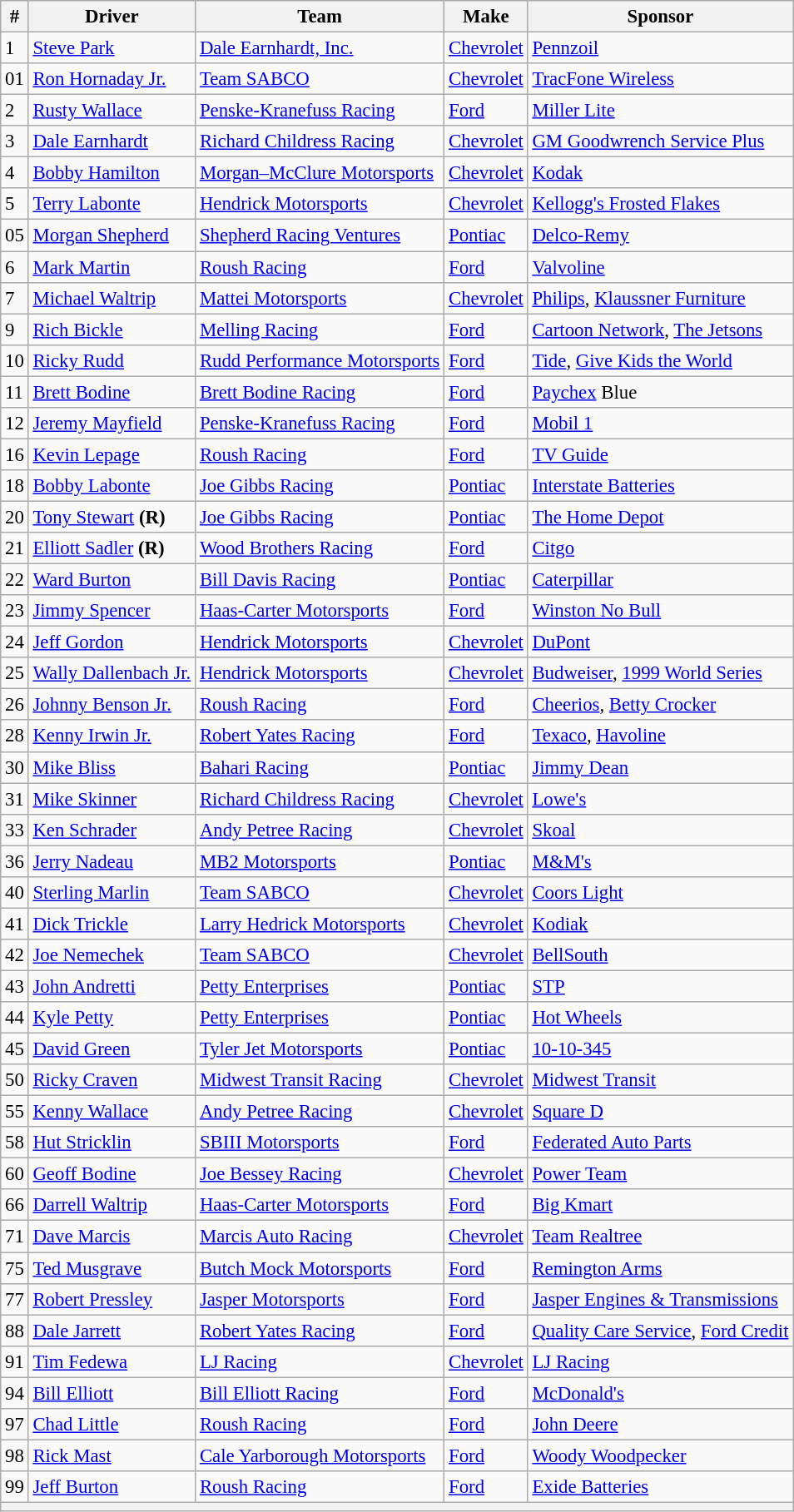<table class="wikitable" style="font-size:95%">
<tr>
<th>#</th>
<th>Driver</th>
<th>Team</th>
<th>Make</th>
<th>Sponsor</th>
</tr>
<tr>
<td>1</td>
<td><a href='#'>Steve Park</a></td>
<td><a href='#'>Dale Earnhardt, Inc.</a></td>
<td><a href='#'>Chevrolet</a></td>
<td><a href='#'>Pennzoil</a></td>
</tr>
<tr>
<td>01</td>
<td><a href='#'>Ron Hornaday Jr.</a></td>
<td><a href='#'>Team SABCO</a></td>
<td><a href='#'>Chevrolet</a></td>
<td><a href='#'>TracFone Wireless</a></td>
</tr>
<tr>
<td>2</td>
<td><a href='#'>Rusty Wallace</a></td>
<td><a href='#'>Penske-Kranefuss Racing</a></td>
<td><a href='#'>Ford</a></td>
<td><a href='#'>Miller Lite</a></td>
</tr>
<tr>
<td>3</td>
<td><a href='#'>Dale Earnhardt</a></td>
<td><a href='#'>Richard Childress Racing</a></td>
<td><a href='#'>Chevrolet</a></td>
<td><a href='#'>GM Goodwrench Service Plus</a></td>
</tr>
<tr>
<td>4</td>
<td><a href='#'>Bobby Hamilton</a></td>
<td><a href='#'>Morgan–McClure Motorsports</a></td>
<td><a href='#'>Chevrolet</a></td>
<td><a href='#'>Kodak</a></td>
</tr>
<tr>
<td>5</td>
<td><a href='#'>Terry Labonte</a></td>
<td><a href='#'>Hendrick Motorsports</a></td>
<td><a href='#'>Chevrolet</a></td>
<td><a href='#'>Kellogg's Frosted Flakes</a></td>
</tr>
<tr>
<td>05</td>
<td><a href='#'>Morgan Shepherd</a></td>
<td><a href='#'>Shepherd Racing Ventures</a></td>
<td><a href='#'>Pontiac</a></td>
<td><a href='#'>Delco-Remy</a></td>
</tr>
<tr>
<td>6</td>
<td><a href='#'>Mark Martin</a></td>
<td><a href='#'>Roush Racing</a></td>
<td><a href='#'>Ford</a></td>
<td><a href='#'>Valvoline</a></td>
</tr>
<tr>
<td>7</td>
<td><a href='#'>Michael Waltrip</a></td>
<td><a href='#'>Mattei Motorsports</a></td>
<td><a href='#'>Chevrolet</a></td>
<td><a href='#'>Philips</a>, <a href='#'>Klaussner Furniture</a></td>
</tr>
<tr>
<td>9</td>
<td><a href='#'>Rich Bickle</a></td>
<td><a href='#'>Melling Racing</a></td>
<td><a href='#'>Ford</a></td>
<td><a href='#'>Cartoon Network</a>, <a href='#'>The Jetsons</a></td>
</tr>
<tr>
<td>10</td>
<td><a href='#'>Ricky Rudd</a></td>
<td><a href='#'>Rudd Performance Motorsports</a></td>
<td><a href='#'>Ford</a></td>
<td><a href='#'>Tide</a>, <a href='#'>Give Kids the World</a></td>
</tr>
<tr>
<td>11</td>
<td><a href='#'>Brett Bodine</a></td>
<td><a href='#'>Brett Bodine Racing</a></td>
<td><a href='#'>Ford</a></td>
<td><a href='#'>Paychex</a> Blue</td>
</tr>
<tr>
<td>12</td>
<td><a href='#'>Jeremy Mayfield</a></td>
<td><a href='#'>Penske-Kranefuss Racing</a></td>
<td><a href='#'>Ford</a></td>
<td><a href='#'>Mobil 1</a></td>
</tr>
<tr>
<td>16</td>
<td><a href='#'>Kevin Lepage</a></td>
<td><a href='#'>Roush Racing</a></td>
<td><a href='#'>Ford</a></td>
<td><a href='#'>TV Guide</a></td>
</tr>
<tr>
<td>18</td>
<td><a href='#'>Bobby Labonte</a></td>
<td><a href='#'>Joe Gibbs Racing</a></td>
<td><a href='#'>Pontiac</a></td>
<td><a href='#'>Interstate Batteries</a></td>
</tr>
<tr>
<td>20</td>
<td><a href='#'>Tony Stewart</a> <strong>(R)</strong></td>
<td><a href='#'>Joe Gibbs Racing</a></td>
<td><a href='#'>Pontiac</a></td>
<td><a href='#'>The Home Depot</a></td>
</tr>
<tr>
<td>21</td>
<td><a href='#'>Elliott Sadler</a> <strong>(R)</strong></td>
<td><a href='#'>Wood Brothers Racing</a></td>
<td><a href='#'>Ford</a></td>
<td><a href='#'>Citgo</a></td>
</tr>
<tr>
<td>22</td>
<td><a href='#'>Ward Burton</a></td>
<td><a href='#'>Bill Davis Racing</a></td>
<td><a href='#'>Pontiac</a></td>
<td><a href='#'>Caterpillar</a></td>
</tr>
<tr>
<td>23</td>
<td><a href='#'>Jimmy Spencer</a></td>
<td><a href='#'>Haas-Carter Motorsports</a></td>
<td><a href='#'>Ford</a></td>
<td><a href='#'>Winston No Bull</a></td>
</tr>
<tr>
<td>24</td>
<td><a href='#'>Jeff Gordon</a></td>
<td><a href='#'>Hendrick Motorsports</a></td>
<td><a href='#'>Chevrolet</a></td>
<td><a href='#'>DuPont</a></td>
</tr>
<tr>
<td>25</td>
<td><a href='#'>Wally Dallenbach Jr.</a></td>
<td><a href='#'>Hendrick Motorsports</a></td>
<td><a href='#'>Chevrolet</a></td>
<td><a href='#'>Budweiser</a>, <a href='#'>1999 World Series</a></td>
</tr>
<tr>
<td>26</td>
<td><a href='#'>Johnny Benson Jr.</a></td>
<td><a href='#'>Roush Racing</a></td>
<td><a href='#'>Ford</a></td>
<td><a href='#'>Cheerios</a>, <a href='#'>Betty Crocker</a></td>
</tr>
<tr>
<td>28</td>
<td><a href='#'>Kenny Irwin Jr.</a></td>
<td><a href='#'>Robert Yates Racing</a></td>
<td><a href='#'>Ford</a></td>
<td><a href='#'>Texaco</a>, <a href='#'>Havoline</a></td>
</tr>
<tr>
<td>30</td>
<td><a href='#'>Mike Bliss</a></td>
<td><a href='#'>Bahari Racing</a></td>
<td><a href='#'>Pontiac</a></td>
<td><a href='#'>Jimmy Dean</a></td>
</tr>
<tr>
<td>31</td>
<td><a href='#'>Mike Skinner</a></td>
<td><a href='#'>Richard Childress Racing</a></td>
<td><a href='#'>Chevrolet</a></td>
<td><a href='#'>Lowe's</a></td>
</tr>
<tr>
<td>33</td>
<td><a href='#'>Ken Schrader</a></td>
<td><a href='#'>Andy Petree Racing</a></td>
<td><a href='#'>Chevrolet</a></td>
<td><a href='#'>Skoal</a></td>
</tr>
<tr>
<td>36</td>
<td><a href='#'>Jerry Nadeau</a></td>
<td><a href='#'>MB2 Motorsports</a></td>
<td><a href='#'>Pontiac</a></td>
<td><a href='#'>M&M's</a></td>
</tr>
<tr>
<td>40</td>
<td><a href='#'>Sterling Marlin</a></td>
<td><a href='#'>Team SABCO</a></td>
<td><a href='#'>Chevrolet</a></td>
<td><a href='#'>Coors Light</a></td>
</tr>
<tr>
<td>41</td>
<td><a href='#'>Dick Trickle</a></td>
<td><a href='#'>Larry Hedrick Motorsports</a></td>
<td><a href='#'>Chevrolet</a></td>
<td><a href='#'>Kodiak</a></td>
</tr>
<tr>
<td>42</td>
<td><a href='#'>Joe Nemechek</a></td>
<td><a href='#'>Team SABCO</a></td>
<td><a href='#'>Chevrolet</a></td>
<td><a href='#'>BellSouth</a></td>
</tr>
<tr>
<td>43</td>
<td><a href='#'>John Andretti</a></td>
<td><a href='#'>Petty Enterprises</a></td>
<td><a href='#'>Pontiac</a></td>
<td><a href='#'>STP</a></td>
</tr>
<tr>
<td>44</td>
<td><a href='#'>Kyle Petty</a></td>
<td><a href='#'>Petty Enterprises</a></td>
<td><a href='#'>Pontiac</a></td>
<td><a href='#'>Hot Wheels</a></td>
</tr>
<tr>
<td>45</td>
<td><a href='#'>David Green</a></td>
<td><a href='#'>Tyler Jet Motorsports</a></td>
<td><a href='#'>Pontiac</a></td>
<td><a href='#'>10-10-345</a></td>
</tr>
<tr>
<td>50</td>
<td><a href='#'>Ricky Craven</a></td>
<td><a href='#'>Midwest Transit Racing</a></td>
<td><a href='#'>Chevrolet</a></td>
<td><a href='#'>Midwest Transit</a></td>
</tr>
<tr>
<td>55</td>
<td><a href='#'>Kenny Wallace</a></td>
<td><a href='#'>Andy Petree Racing</a></td>
<td><a href='#'>Chevrolet</a></td>
<td><a href='#'>Square D</a></td>
</tr>
<tr>
<td>58</td>
<td><a href='#'>Hut Stricklin</a></td>
<td><a href='#'>SBIII Motorsports</a></td>
<td><a href='#'>Ford</a></td>
<td><a href='#'>Federated Auto Parts</a></td>
</tr>
<tr>
<td>60</td>
<td><a href='#'>Geoff Bodine</a></td>
<td><a href='#'>Joe Bessey Racing</a></td>
<td><a href='#'>Chevrolet</a></td>
<td><a href='#'>Power Team</a></td>
</tr>
<tr>
<td>66</td>
<td><a href='#'>Darrell Waltrip</a></td>
<td><a href='#'>Haas-Carter Motorsports</a></td>
<td><a href='#'>Ford</a></td>
<td><a href='#'>Big Kmart</a></td>
</tr>
<tr>
<td>71</td>
<td><a href='#'>Dave Marcis</a></td>
<td><a href='#'>Marcis Auto Racing</a></td>
<td><a href='#'>Chevrolet</a></td>
<td><a href='#'>Team Realtree</a></td>
</tr>
<tr>
<td>75</td>
<td><a href='#'>Ted Musgrave</a></td>
<td><a href='#'>Butch Mock Motorsports</a></td>
<td><a href='#'>Ford</a></td>
<td><a href='#'>Remington Arms</a></td>
</tr>
<tr>
<td>77</td>
<td><a href='#'>Robert Pressley</a></td>
<td><a href='#'>Jasper Motorsports</a></td>
<td><a href='#'>Ford</a></td>
<td><a href='#'>Jasper Engines & Transmissions</a></td>
</tr>
<tr>
<td>88</td>
<td><a href='#'>Dale Jarrett</a></td>
<td><a href='#'>Robert Yates Racing</a></td>
<td><a href='#'>Ford</a></td>
<td><a href='#'>Quality Care Service</a>, <a href='#'>Ford Credit</a></td>
</tr>
<tr>
<td>91</td>
<td><a href='#'>Tim Fedewa</a></td>
<td><a href='#'>LJ Racing</a></td>
<td><a href='#'>Chevrolet</a></td>
<td><a href='#'>LJ Racing</a></td>
</tr>
<tr>
<td>94</td>
<td><a href='#'>Bill Elliott</a></td>
<td><a href='#'>Bill Elliott Racing</a></td>
<td><a href='#'>Ford</a></td>
<td><a href='#'>McDonald's</a></td>
</tr>
<tr>
<td>97</td>
<td><a href='#'>Chad Little</a></td>
<td><a href='#'>Roush Racing</a></td>
<td><a href='#'>Ford</a></td>
<td><a href='#'>John Deere</a></td>
</tr>
<tr>
<td>98</td>
<td><a href='#'>Rick Mast</a></td>
<td><a href='#'>Cale Yarborough Motorsports</a></td>
<td><a href='#'>Ford</a></td>
<td><a href='#'>Woody Woodpecker</a></td>
</tr>
<tr>
<td>99</td>
<td><a href='#'>Jeff Burton</a></td>
<td><a href='#'>Roush Racing</a></td>
<td><a href='#'>Ford</a></td>
<td><a href='#'>Exide Batteries</a></td>
</tr>
<tr>
<th colspan="5"></th>
</tr>
</table>
